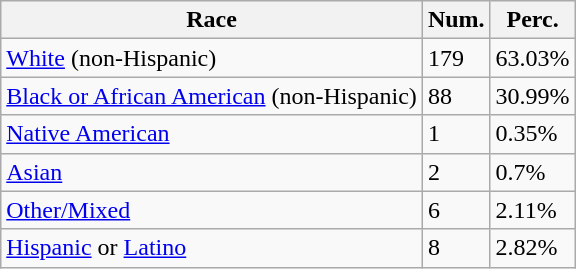<table class="wikitable">
<tr>
<th>Race</th>
<th>Num.</th>
<th>Perc.</th>
</tr>
<tr>
<td><a href='#'>White</a> (non-Hispanic)</td>
<td>179</td>
<td>63.03%</td>
</tr>
<tr>
<td><a href='#'>Black or African American</a> (non-Hispanic)</td>
<td>88</td>
<td>30.99%</td>
</tr>
<tr>
<td><a href='#'>Native American</a></td>
<td>1</td>
<td>0.35%</td>
</tr>
<tr>
<td><a href='#'>Asian</a></td>
<td>2</td>
<td>0.7%</td>
</tr>
<tr>
<td><a href='#'>Other/Mixed</a></td>
<td>6</td>
<td>2.11%</td>
</tr>
<tr>
<td><a href='#'>Hispanic</a> or <a href='#'>Latino</a></td>
<td>8</td>
<td>2.82%</td>
</tr>
</table>
